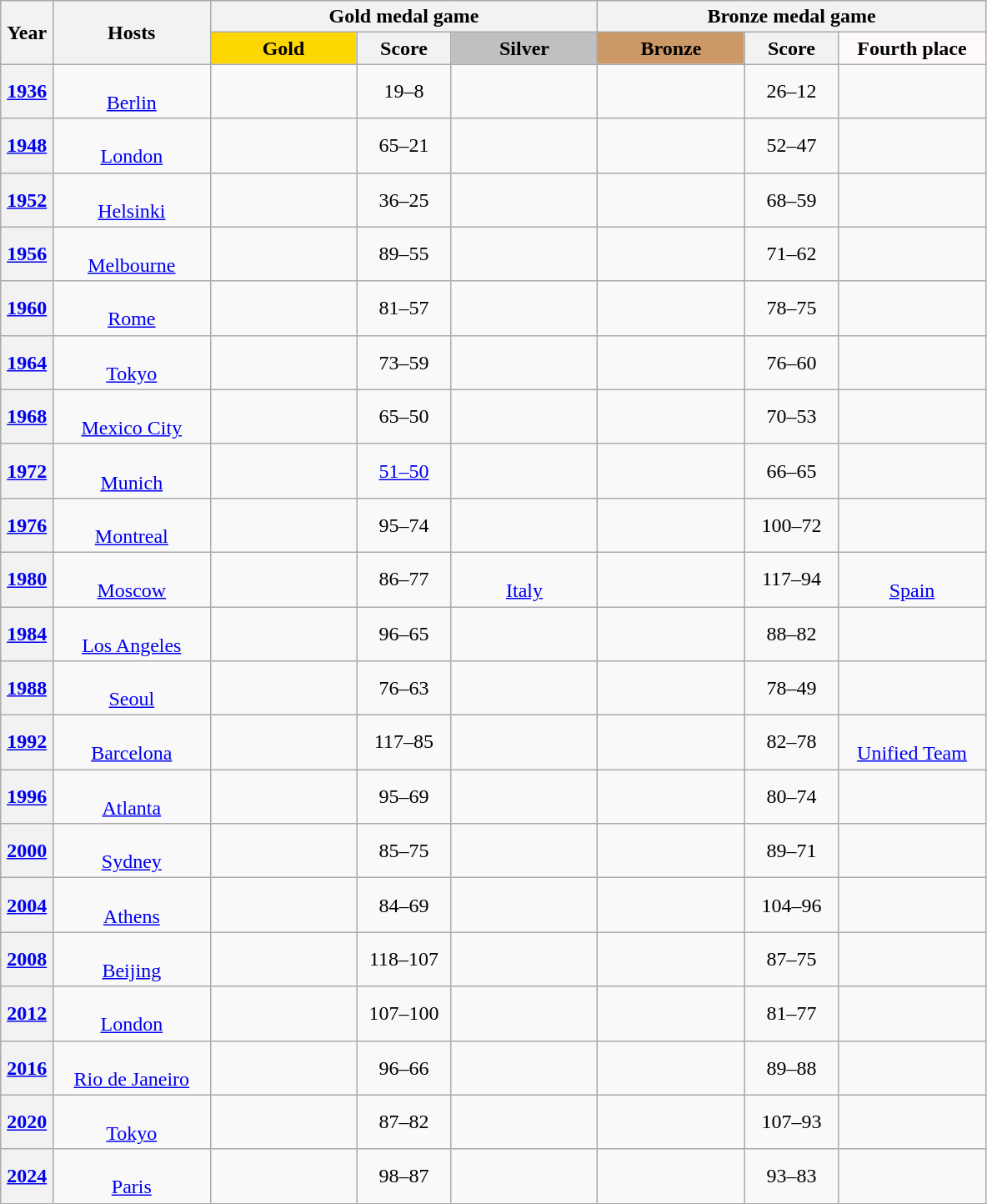<table class="wikitable sortable sticky-header-multi" style="border-collapse:collapse; font-size:100%; text-align:center;">
<tr>
<th scope="col" rowspan=2 width=5%>Year</th>
<th scope="col" rowspan=2 width=15%>Hosts</th>
<th scope="colgroup" colspan=3 class="unsortable">Gold medal game</th>
<th scope="colgroup" colspan=3 class="unsortable">Bronze medal game</th>
</tr>
<tr>
<th scope="col" style="width:14%; background:gold;">Gold</th>
<th scope="col" width=9%>Score</th>
<th scope="col" style="width:14%; background:silver;">Silver</th>
<th scope="col" style="width:14%; background:#cc9966;">Bronze</th>
<th scope="col" width=9%>Score</th>
<th scope="col" style="width:14%; background:snow;">Fourth place</th>
</tr>
<tr>
<th scope="row"><a href='#'>1936</a></th>
<td> <br> <a href='#'>Berlin</a></td>
<td><strong></strong></td>
<td>19–8</td>
<td></td>
<td></td>
<td>26–12</td>
<td></td>
</tr>
<tr>
<th scope="row"><a href='#'>1948</a></th>
<td> <br> <a href='#'>London</a></td>
<td><strong></strong></td>
<td>65–21</td>
<td></td>
<td></td>
<td>52–47</td>
<td></td>
</tr>
<tr>
<th scope="row"><a href='#'>1952</a></th>
<td> <br> <a href='#'>Helsinki</a></td>
<td><strong></strong></td>
<td>36–25</td>
<td></td>
<td></td>
<td>68–59</td>
<td></td>
</tr>
<tr>
<th scope="row"><a href='#'>1956</a></th>
<td> <br> <a href='#'>Melbourne</a></td>
<td><strong></strong></td>
<td>89–55</td>
<td></td>
<td></td>
<td>71–62</td>
<td></td>
</tr>
<tr>
<th scope="row"><a href='#'>1960</a></th>
<td> <br> <a href='#'>Rome</a></td>
<td><strong></strong></td>
<td>81–57</td>
<td></td>
<td></td>
<td>78–75</td>
<td></td>
</tr>
<tr>
<th scope="row"><a href='#'>1964</a></th>
<td> <br> <a href='#'>Tokyo</a></td>
<td><strong></strong></td>
<td>73–59</td>
<td></td>
<td></td>
<td>76–60</td>
<td></td>
</tr>
<tr>
<th scope="row"><a href='#'>1968</a></th>
<td> <br> <a href='#'>Mexico City</a></td>
<td><strong></strong></td>
<td>65–50</td>
<td></td>
<td></td>
<td>70–53</td>
<td></td>
</tr>
<tr>
<th scope="row"><a href='#'>1972</a></th>
<td> <br> <a href='#'>Munich</a></td>
<td><strong></strong></td>
<td><a href='#'>51–50</a></td>
<td></td>
<td></td>
<td>66–65</td>
<td></td>
</tr>
<tr>
<th scope="row"><a href='#'>1976</a></th>
<td> <br> <a href='#'>Montreal</a></td>
<td><strong></strong></td>
<td>95–74</td>
<td></td>
<td></td>
<td>100–72</td>
<td></td>
</tr>
<tr>
<th scope="row"><a href='#'>1980</a></th>
<td> <br> <a href='#'>Moscow</a></td>
<td><strong></strong></td>
<td>86–77</td>
<td><br><a href='#'>Italy</a></td>
<td></td>
<td>117–94</td>
<td><br><a href='#'>Spain</a></td>
</tr>
<tr>
<th scope="row"><a href='#'>1984</a></th>
<td> <br> <a href='#'>Los Angeles</a></td>
<td><strong></strong></td>
<td>96–65</td>
<td></td>
<td></td>
<td>88–82</td>
<td></td>
</tr>
<tr>
<th scope="row"><a href='#'>1988</a></th>
<td> <br> <a href='#'>Seoul</a></td>
<td><strong></strong></td>
<td>76–63</td>
<td></td>
<td></td>
<td>78–49</td>
<td></td>
</tr>
<tr>
<th scope="row"><a href='#'>1992</a></th>
<td> <br> <a href='#'>Barcelona</a></td>
<td><strong></strong></td>
<td>117–85</td>
<td></td>
<td></td>
<td>82–78</td>
<td><br><a href='#'>Unified Team</a></td>
</tr>
<tr>
<th scope="row"><a href='#'>1996</a></th>
<td> <br> <a href='#'>Atlanta</a></td>
<td><strong></strong></td>
<td>95–69</td>
<td></td>
<td></td>
<td>80–74</td>
<td></td>
</tr>
<tr>
<th scope="row"><a href='#'>2000</a></th>
<td> <br> <a href='#'>Sydney</a></td>
<td><strong></strong></td>
<td>85–75</td>
<td></td>
<td></td>
<td>89–71</td>
<td></td>
</tr>
<tr>
<th scope="row"><a href='#'>2004</a></th>
<td> <br> <a href='#'>Athens</a></td>
<td><strong></strong></td>
<td>84–69</td>
<td></td>
<td></td>
<td>104–96</td>
<td></td>
</tr>
<tr>
<th scope="row"><a href='#'>2008</a></th>
<td> <br> <a href='#'>Beijing</a></td>
<td><strong></strong></td>
<td>118–107</td>
<td></td>
<td></td>
<td>87–75</td>
<td></td>
</tr>
<tr>
<th scope="row"><a href='#'>2012</a></th>
<td> <br> <a href='#'>London</a></td>
<td><strong></strong></td>
<td>107–100</td>
<td></td>
<td></td>
<td>81–77</td>
<td></td>
</tr>
<tr>
<th scope="row"><a href='#'>2016</a></th>
<td> <br> <a href='#'>Rio de Janeiro</a></td>
<td><strong></strong></td>
<td>96–66</td>
<td></td>
<td></td>
<td>89–88</td>
<td></td>
</tr>
<tr>
<th scope="row"><a href='#'>2020</a></th>
<td> <br> <a href='#'>Tokyo</a></td>
<td><strong></strong></td>
<td>87–82</td>
<td></td>
<td></td>
<td>107–93</td>
<td></td>
</tr>
<tr>
<th scope="row"><a href='#'>2024</a></th>
<td> <br> <a href='#'>Paris</a></td>
<td><strong></strong></td>
<td>98–87</td>
<td></td>
<td></td>
<td>93–83</td>
<td></td>
</tr>
</table>
